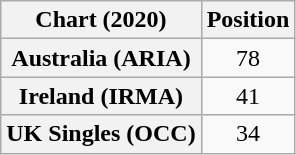<table class="wikitable sortable plainrowheaders" style="text-align:center">
<tr>
<th scope="col">Chart (2020)</th>
<th scope="col">Position</th>
</tr>
<tr>
<th scope="row">Australia (ARIA)</th>
<td>78</td>
</tr>
<tr>
<th scope="row">Ireland (IRMA)</th>
<td>41</td>
</tr>
<tr>
<th scope="row">UK Singles (OCC)</th>
<td>34</td>
</tr>
</table>
